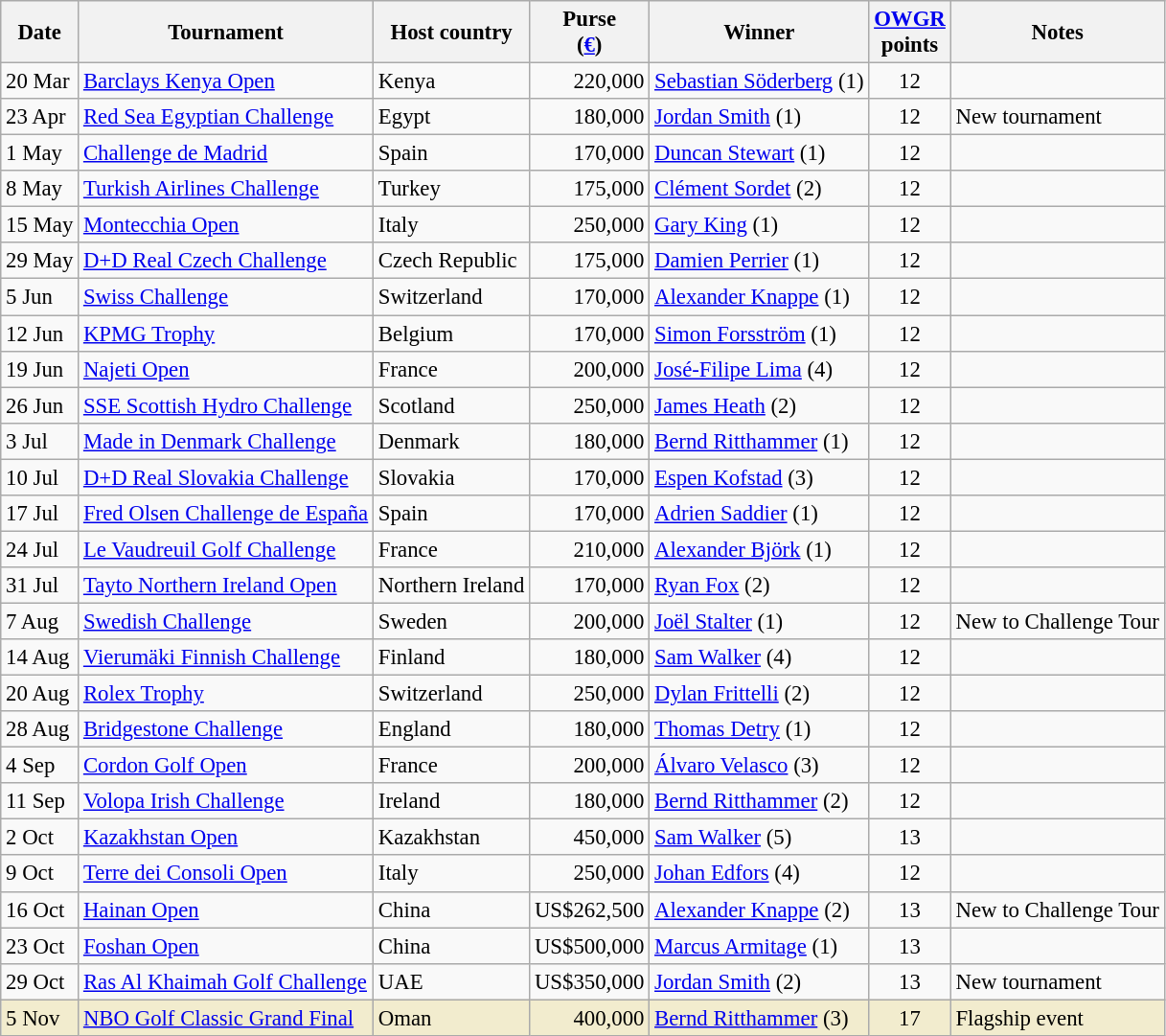<table class="wikitable" style="font-size:95%">
<tr>
<th>Date</th>
<th>Tournament</th>
<th>Host country</th>
<th>Purse<br>(<a href='#'>€</a>)</th>
<th>Winner</th>
<th><a href='#'>OWGR</a><br>points</th>
<th>Notes</th>
</tr>
<tr>
<td>20 Mar</td>
<td><a href='#'>Barclays Kenya Open</a></td>
<td>Kenya</td>
<td align=right>220,000</td>
<td> <a href='#'>Sebastian Söderberg</a> (1)</td>
<td align=center>12</td>
<td></td>
</tr>
<tr>
<td>23 Apr</td>
<td><a href='#'>Red Sea Egyptian Challenge</a></td>
<td>Egypt</td>
<td align=right>180,000</td>
<td> <a href='#'>Jordan Smith</a> (1)</td>
<td align=center>12</td>
<td>New tournament</td>
</tr>
<tr>
<td>1 May</td>
<td><a href='#'>Challenge de Madrid</a></td>
<td>Spain</td>
<td align=right>170,000</td>
<td> <a href='#'>Duncan Stewart</a> (1)</td>
<td align=center>12</td>
<td></td>
</tr>
<tr>
<td>8 May</td>
<td><a href='#'>Turkish Airlines Challenge</a></td>
<td>Turkey</td>
<td align=right>175,000</td>
<td> <a href='#'>Clément Sordet</a> (2)</td>
<td align=center>12</td>
<td></td>
</tr>
<tr>
<td>15 May</td>
<td><a href='#'>Montecchia Open</a></td>
<td>Italy</td>
<td align=right>250,000</td>
<td> <a href='#'>Gary King</a> (1)</td>
<td align=center>12</td>
<td></td>
</tr>
<tr>
<td>29 May</td>
<td><a href='#'>D+D Real Czech Challenge</a></td>
<td>Czech Republic</td>
<td align=right>175,000</td>
<td> <a href='#'>Damien Perrier</a> (1)</td>
<td align=center>12</td>
<td></td>
</tr>
<tr>
<td>5 Jun</td>
<td><a href='#'>Swiss Challenge</a></td>
<td>Switzerland</td>
<td align=right>170,000</td>
<td> <a href='#'>Alexander Knappe</a> (1)</td>
<td align=center>12</td>
<td></td>
</tr>
<tr>
<td>12 Jun</td>
<td><a href='#'>KPMG Trophy</a></td>
<td>Belgium</td>
<td align=right>170,000</td>
<td> <a href='#'>Simon Forsström</a> (1)</td>
<td align=center>12</td>
<td></td>
</tr>
<tr>
<td>19 Jun</td>
<td><a href='#'>Najeti Open</a></td>
<td>France</td>
<td align=right>200,000</td>
<td> <a href='#'>José-Filipe Lima</a> (4)</td>
<td align=center>12</td>
<td></td>
</tr>
<tr>
<td>26 Jun</td>
<td><a href='#'>SSE Scottish Hydro Challenge</a></td>
<td>Scotland</td>
<td align=right>250,000</td>
<td> <a href='#'>James Heath</a> (2)</td>
<td align=center>12</td>
<td></td>
</tr>
<tr>
<td>3 Jul</td>
<td><a href='#'>Made in Denmark Challenge</a></td>
<td>Denmark</td>
<td align=right>180,000</td>
<td> <a href='#'>Bernd Ritthammer</a> (1)</td>
<td align=center>12</td>
<td></td>
</tr>
<tr>
<td>10 Jul</td>
<td><a href='#'>D+D Real Slovakia Challenge</a></td>
<td>Slovakia</td>
<td align=right>170,000</td>
<td> <a href='#'>Espen Kofstad</a> (3)</td>
<td align=center>12</td>
<td></td>
</tr>
<tr>
<td>17 Jul</td>
<td><a href='#'>Fred Olsen Challenge de España</a></td>
<td>Spain</td>
<td align=right>170,000</td>
<td> <a href='#'>Adrien Saddier</a> (1)</td>
<td align=center>12</td>
<td></td>
</tr>
<tr>
<td>24 Jul</td>
<td><a href='#'>Le Vaudreuil Golf Challenge</a></td>
<td>France</td>
<td align=right>210,000</td>
<td> <a href='#'>Alexander Björk</a> (1)</td>
<td align=center>12</td>
<td></td>
</tr>
<tr>
<td>31 Jul</td>
<td><a href='#'>Tayto Northern Ireland Open</a></td>
<td>Northern Ireland</td>
<td align=right>170,000</td>
<td> <a href='#'>Ryan Fox</a> (2)</td>
<td align=center>12</td>
<td></td>
</tr>
<tr>
<td>7 Aug</td>
<td><a href='#'>Swedish Challenge</a></td>
<td>Sweden</td>
<td align=right>200,000</td>
<td> <a href='#'>Joël Stalter</a> (1)</td>
<td align=center>12</td>
<td>New to Challenge Tour</td>
</tr>
<tr>
<td>14 Aug</td>
<td><a href='#'>Vierumäki Finnish Challenge</a></td>
<td>Finland</td>
<td align=right>180,000</td>
<td> <a href='#'>Sam Walker</a> (4)</td>
<td align=center>12</td>
<td></td>
</tr>
<tr>
<td>20 Aug</td>
<td><a href='#'>Rolex Trophy</a></td>
<td>Switzerland</td>
<td align=right>250,000</td>
<td> <a href='#'>Dylan Frittelli</a> (2)</td>
<td align=center>12</td>
<td></td>
</tr>
<tr>
<td>28 Aug</td>
<td><a href='#'>Bridgestone Challenge</a></td>
<td>England</td>
<td align=right>180,000</td>
<td> <a href='#'>Thomas Detry</a> (1)</td>
<td align=center>12</td>
<td></td>
</tr>
<tr>
<td>4 Sep</td>
<td><a href='#'>Cordon Golf Open</a></td>
<td>France</td>
<td align=right>200,000</td>
<td> <a href='#'>Álvaro Velasco</a> (3)</td>
<td align=center>12</td>
<td></td>
</tr>
<tr>
<td>11 Sep</td>
<td><a href='#'>Volopa Irish Challenge</a></td>
<td>Ireland</td>
<td align=right>180,000</td>
<td> <a href='#'>Bernd Ritthammer</a> (2)</td>
<td align=center>12</td>
<td></td>
</tr>
<tr>
<td>2 Oct</td>
<td><a href='#'>Kazakhstan Open</a></td>
<td>Kazakhstan</td>
<td align=right>450,000</td>
<td> <a href='#'>Sam Walker</a> (5)</td>
<td align=center>13</td>
<td></td>
</tr>
<tr>
<td>9 Oct</td>
<td><a href='#'>Terre dei Consoli Open</a></td>
<td>Italy</td>
<td align=right>250,000</td>
<td> <a href='#'>Johan Edfors</a> (4)</td>
<td align=center>12</td>
<td></td>
</tr>
<tr>
<td>16 Oct</td>
<td><a href='#'>Hainan Open</a></td>
<td>China</td>
<td align=right>US$262,500</td>
<td> <a href='#'>Alexander Knappe</a> (2)</td>
<td align=center>13</td>
<td>New to Challenge Tour</td>
</tr>
<tr>
<td>23 Oct</td>
<td><a href='#'>Foshan Open</a></td>
<td>China</td>
<td align=right>US$500,000</td>
<td> <a href='#'>Marcus Armitage</a> (1)</td>
<td align=center>13</td>
<td></td>
</tr>
<tr>
<td>29 Oct</td>
<td><a href='#'>Ras Al Khaimah Golf Challenge</a></td>
<td>UAE</td>
<td align=right>US$350,000</td>
<td> <a href='#'>Jordan Smith</a> (2)</td>
<td align=center>13</td>
<td>New tournament</td>
</tr>
<tr style="background:#f2ecce;">
<td>5 Nov</td>
<td><a href='#'>NBO Golf Classic Grand Final</a></td>
<td>Oman</td>
<td align=right>400,000</td>
<td> <a href='#'>Bernd Ritthammer</a> (3)</td>
<td align=center>17</td>
<td>Flagship event</td>
</tr>
</table>
